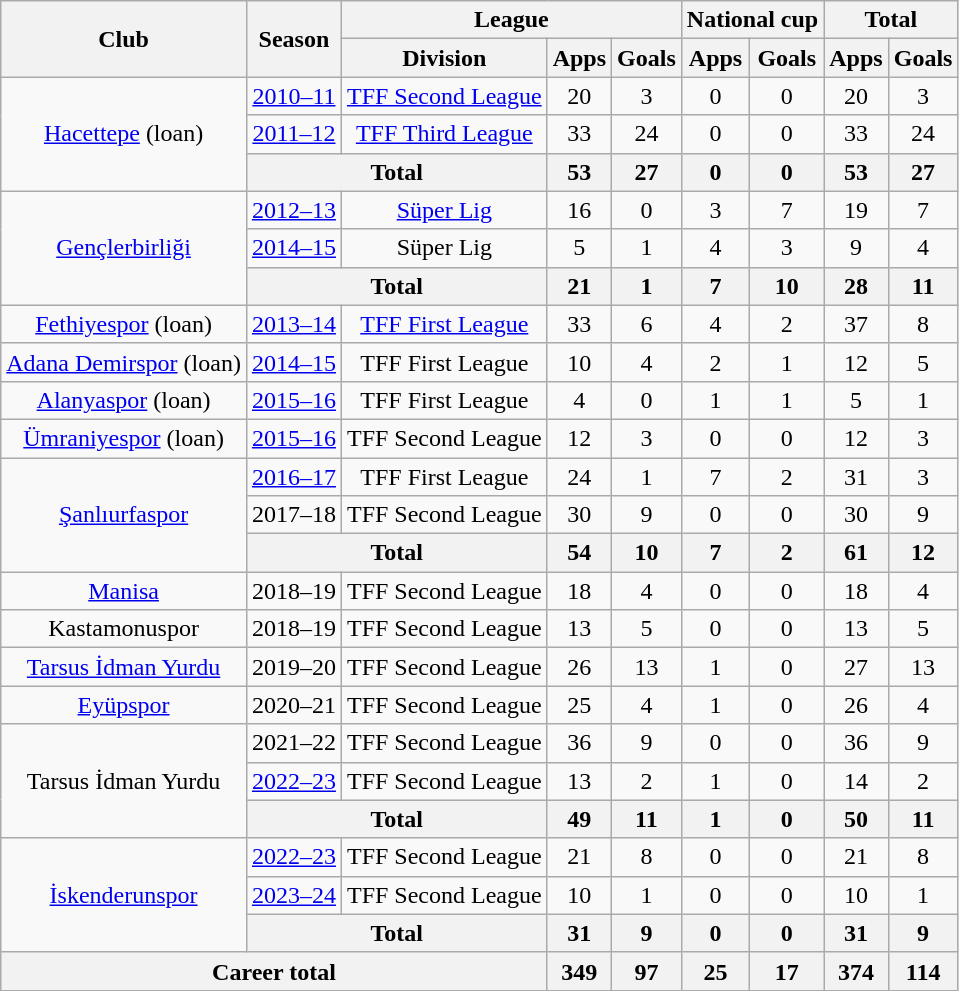<table class="wikitable", style="text-align:center">
<tr>
<th rowspan="2">Club</th>
<th rowspan="2">Season</th>
<th colspan="3">League</th>
<th colspan="2">National cup</th>
<th colspan="2">Total</th>
</tr>
<tr>
<th>Division</th>
<th>Apps</th>
<th>Goals</th>
<th>Apps</th>
<th>Goals</th>
<th>Apps</th>
<th>Goals</th>
</tr>
<tr>
<td rowspan="3"><a href='#'>Hacettepe</a> (loan)</td>
<td><a href='#'>2010–11</a></td>
<td><a href='#'>TFF Second League</a></td>
<td>20</td>
<td>3</td>
<td>0</td>
<td>0</td>
<td>20</td>
<td>3</td>
</tr>
<tr>
<td><a href='#'>2011–12</a></td>
<td><a href='#'>TFF Third League</a></td>
<td>33</td>
<td>24</td>
<td>0</td>
<td>0</td>
<td>33</td>
<td>24</td>
</tr>
<tr>
<th colspan="2">Total</th>
<th>53</th>
<th>27</th>
<th>0</th>
<th>0</th>
<th>53</th>
<th>27</th>
</tr>
<tr>
<td rowspan="3"><a href='#'>Gençlerbirliği</a></td>
<td><a href='#'>2012–13</a></td>
<td><a href='#'>Süper Lig</a></td>
<td>16</td>
<td>0</td>
<td>3</td>
<td>7</td>
<td>19</td>
<td>7</td>
</tr>
<tr>
<td><a href='#'>2014–15</a></td>
<td>Süper Lig</td>
<td>5</td>
<td>1</td>
<td>4</td>
<td>3</td>
<td>9</td>
<td>4</td>
</tr>
<tr>
<th colspan="2">Total</th>
<th>21</th>
<th>1</th>
<th>7</th>
<th>10</th>
<th>28</th>
<th>11</th>
</tr>
<tr>
<td><a href='#'>Fethiyespor</a> (loan)</td>
<td><a href='#'>2013–14</a></td>
<td><a href='#'>TFF First League</a></td>
<td>33</td>
<td>6</td>
<td>4</td>
<td>2</td>
<td>37</td>
<td>8</td>
</tr>
<tr>
<td><a href='#'>Adana Demirspor</a> (loan)</td>
<td><a href='#'>2014–15</a></td>
<td>TFF First League</td>
<td>10</td>
<td>4</td>
<td>2</td>
<td>1</td>
<td>12</td>
<td>5</td>
</tr>
<tr>
<td><a href='#'>Alanyaspor</a> (loan)</td>
<td><a href='#'>2015–16</a></td>
<td>TFF First League</td>
<td>4</td>
<td>0</td>
<td>1</td>
<td>1</td>
<td>5</td>
<td>1</td>
</tr>
<tr>
<td><a href='#'>Ümraniyespor</a> (loan)</td>
<td><a href='#'>2015–16</a></td>
<td>TFF Second League</td>
<td>12</td>
<td>3</td>
<td>0</td>
<td>0</td>
<td>12</td>
<td>3</td>
</tr>
<tr>
<td rowspan="3"><a href='#'>Şanlıurfaspor</a></td>
<td><a href='#'>2016–17</a></td>
<td>TFF First League</td>
<td>24</td>
<td>1</td>
<td>7</td>
<td>2</td>
<td>31</td>
<td>3</td>
</tr>
<tr>
<td>2017–18</td>
<td>TFF Second League</td>
<td>30</td>
<td>9</td>
<td>0</td>
<td>0</td>
<td>30</td>
<td>9</td>
</tr>
<tr>
<th colspan="2">Total</th>
<th>54</th>
<th>10</th>
<th>7</th>
<th>2</th>
<th>61</th>
<th>12</th>
</tr>
<tr>
<td><a href='#'>Manisa</a></td>
<td>2018–19</td>
<td>TFF Second League</td>
<td>18</td>
<td>4</td>
<td>0</td>
<td>0</td>
<td>18</td>
<td>4</td>
</tr>
<tr>
<td>Kastamonuspor</td>
<td>2018–19</td>
<td>TFF Second League</td>
<td>13</td>
<td>5</td>
<td>0</td>
<td>0</td>
<td>13</td>
<td>5</td>
</tr>
<tr>
<td><a href='#'>Tarsus İdman Yurdu</a></td>
<td>2019–20</td>
<td>TFF Second League</td>
<td>26</td>
<td>13</td>
<td>1</td>
<td>0</td>
<td>27</td>
<td>13</td>
</tr>
<tr>
<td><a href='#'>Eyüpspor</a></td>
<td>2020–21</td>
<td>TFF Second League</td>
<td>25</td>
<td>4</td>
<td>1</td>
<td>0</td>
<td>26</td>
<td>4</td>
</tr>
<tr>
<td rowspan="3">Tarsus İdman Yurdu</td>
<td>2021–22</td>
<td>TFF Second League</td>
<td>36</td>
<td>9</td>
<td>0</td>
<td>0</td>
<td>36</td>
<td>9</td>
</tr>
<tr>
<td><a href='#'>2022–23</a></td>
<td>TFF Second League</td>
<td>13</td>
<td>2</td>
<td>1</td>
<td>0</td>
<td>14</td>
<td>2</td>
</tr>
<tr>
<th colspan="2">Total</th>
<th>49</th>
<th>11</th>
<th>1</th>
<th>0</th>
<th>50</th>
<th>11</th>
</tr>
<tr>
<td rowspan="3"><a href='#'>İskenderunspor</a></td>
<td><a href='#'>2022–23</a></td>
<td>TFF Second League</td>
<td>21</td>
<td>8</td>
<td>0</td>
<td>0</td>
<td>21</td>
<td>8</td>
</tr>
<tr>
<td><a href='#'>2023–24</a></td>
<td>TFF Second League</td>
<td>10</td>
<td>1</td>
<td>0</td>
<td>0</td>
<td>10</td>
<td>1</td>
</tr>
<tr>
<th colspan="2">Total</th>
<th>31</th>
<th>9</th>
<th>0</th>
<th>0</th>
<th>31</th>
<th>9</th>
</tr>
<tr>
<th colspan="3">Career total</th>
<th>349</th>
<th>97</th>
<th>25</th>
<th>17</th>
<th>374</th>
<th>114</th>
</tr>
</table>
